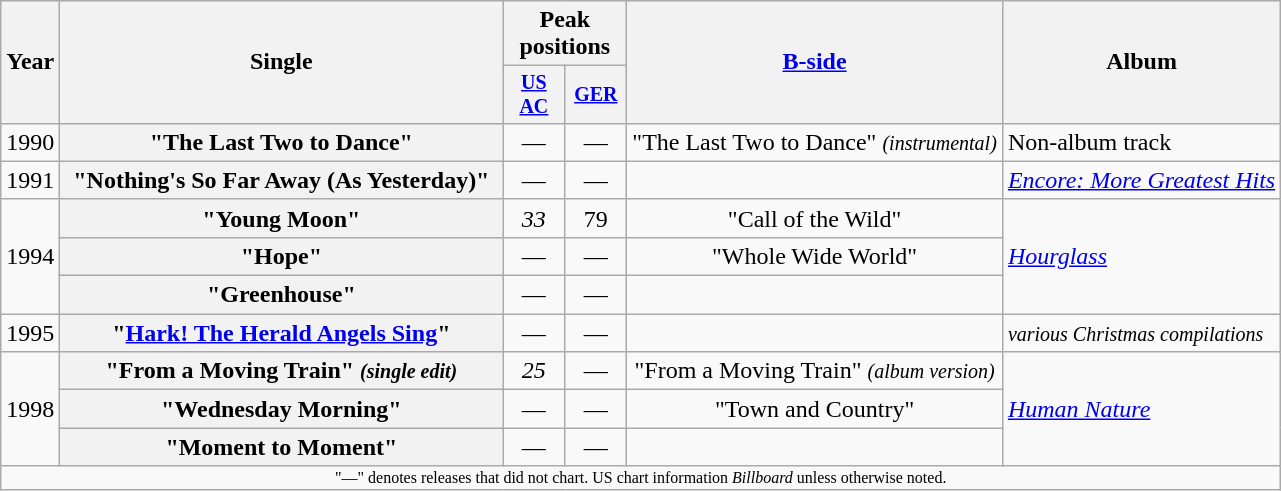<table class="wikitable plainrowheaders" style="text-align:center;">
<tr>
<th rowspan="2">Year</th>
<th rowspan="2" style="width:18em;">Single</th>
<th colspan="2">Peak positions</th>
<th rowspan="2"><a href='#'>B-side</a></th>
<th rowspan="2">Album</th>
</tr>
<tr style="font-size:smaller;">
<th width="35"><a href='#'>US AC</a><br></th>
<th width="35"><a href='#'>GER</a><br></th>
</tr>
<tr>
<td>1990</td>
<th scope="row">"The Last Two to Dance"</th>
<td>—</td>
<td>—</td>
<td>"The Last Two to Dance" <small><em>(instrumental)</em></small></td>
<td align="left">Non-album track</td>
</tr>
<tr>
<td>1991</td>
<th scope="row">"Nothing's So Far Away (As Yesterday)"</th>
<td>—</td>
<td>—</td>
<td></td>
<td align="left"><em><a href='#'>Encore: More Greatest Hits</a></em></td>
</tr>
<tr>
<td rowspan="3">1994</td>
<th scope="row">"Young Moon"</th>
<td><em>33</em></td>
<td>79</td>
<td>"Call of the Wild"</td>
<td align="left" rowspan="3"><em><a href='#'>Hourglass</a></em></td>
</tr>
<tr>
<th scope="row">"Hope"</th>
<td>—</td>
<td>—</td>
<td>"Whole Wide World"</td>
</tr>
<tr>
<th scope="row">"Greenhouse"</th>
<td>—</td>
<td>—</td>
<td></td>
</tr>
<tr>
<td>1995</td>
<th scope="row">"<a href='#'>Hark! The Herald Angels Sing</a>"</th>
<td>—</td>
<td>—</td>
<td></td>
<td align="left"><small><em>various Christmas compilations</em></small></td>
</tr>
<tr>
<td rowspan="3">1998</td>
<th scope="row">"From a Moving Train" <small><em>(single edit)</em></small></th>
<td><em>25</em></td>
<td>—</td>
<td>"From a Moving Train" <small><em>(album version)</em></small></td>
<td align="left" rowspan="3"><em><a href='#'>Human Nature</a></em></td>
</tr>
<tr>
<th scope="row">"Wednesday Morning"</th>
<td>—</td>
<td>—</td>
<td>"Town and Country"</td>
</tr>
<tr>
<th scope="row">"Moment to Moment"</th>
<td>—</td>
<td>—</td>
<td></td>
</tr>
<tr>
<td colspan="7" style="font-size:8pt">"—" denotes releases that did not chart. US chart information <em>Billboard</em> unless otherwise noted.</td>
</tr>
</table>
